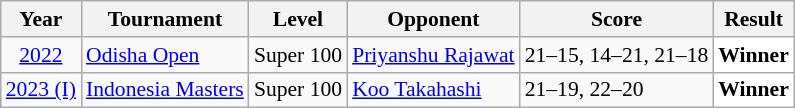<table class="sortable wikitable" style="font-size: 90%;">
<tr>
<th>Year</th>
<th>Tournament</th>
<th>Level</th>
<th>Opponent</th>
<th>Score</th>
<th>Result</th>
</tr>
<tr>
<td align="center"><a href='#'>2022</a></td>
<td align="left"><a href='#'>Odisha Open</a></td>
<td align="left">Super 100</td>
<td align="left"> <a href='#'>Priyanshu Rajawat</a></td>
<td align="left">21–15, 14–21, 21–18</td>
<td style="text-align:left; background:white"> <strong>Winner</strong></td>
</tr>
<tr>
<td align="center"><a href='#'>2023 (I)</a></td>
<td align="left"><a href='#'>Indonesia Masters</a></td>
<td align="left">Super 100</td>
<td align="left"> <a href='#'>Koo Takahashi</a></td>
<td align="left">21–19, 22–20</td>
<td style="text-align:left; background:white"> <strong>Winner</strong></td>
</tr>
</table>
